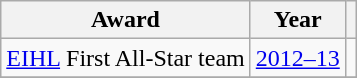<table class="wikitable">
<tr>
<th>Award</th>
<th>Year</th>
<th></th>
</tr>
<tr>
<td><a href='#'>EIHL</a> First All-Star team</td>
<td><a href='#'>2012–13</a></td>
<td></td>
</tr>
<tr>
</tr>
</table>
